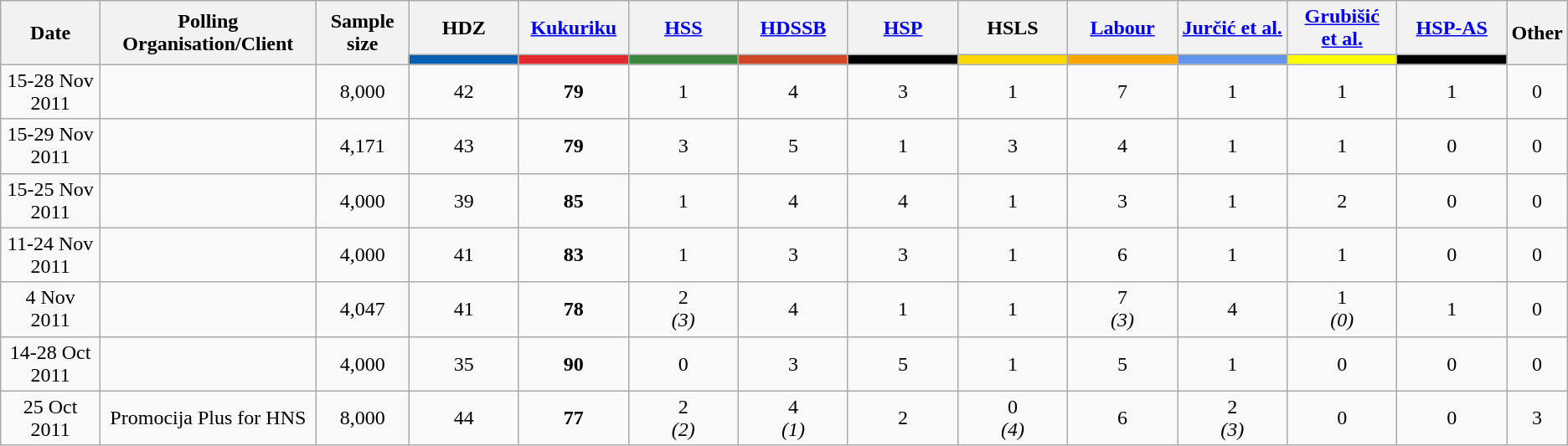<table class="wikitable" style="text-align:center;">
<tr>
<th rowspan=2>Date</th>
<th rowspan=2>Polling Organisation/Client</th>
<th rowspan=2>Sample size</th>
<th>HDZ</th>
<th><a href='#'>Kukuriku</a></th>
<th><a href='#'>HSS</a></th>
<th><a href='#'>HDSSB</a></th>
<th><a href='#'>HSP</a></th>
<th>HSLS</th>
<th><a href='#'>Labour</a></th>
<th><a href='#'>Jurčić et al.</a></th>
<th><a href='#'>Grubišić et al.</a></th>
<th><a href='#'>HSP-AS</a></th>
<th rowspan=2>Other</th>
</tr>
<tr>
<td style="background: #025EB1" width="80px"></td>
<td style="background: #E32A30" width="80px"></td>
<td style="background: #3D863D" width="80px"></td>
<td style="background: #D04626" width="80px"></td>
<td style="background: black" width="80px"></td>
<td style="background: #FDD805" width="80px"></td>
<td style="background: orange" width="80px"></td>
<td style="background: #6495ED" width="80px"></td>
<td style="background: yellow" width="80px"></td>
<td style="background: black" width="80px"></td>
</tr>
<tr>
<td>15-28 Nov 2011</td>
<td></td>
<td>8,000</td>
<td align=center>42</td>
<td><strong>79</strong></td>
<td align=center>1</td>
<td align=center>4</td>
<td align=center>3</td>
<td align=center>1</td>
<td align=center>7</td>
<td align=center>1</td>
<td align=center>1</td>
<td align=center>1</td>
<td align=center>0</td>
</tr>
<tr>
<td>15-29 Nov 2011</td>
<td></td>
<td>4,171</td>
<td align=center>43</td>
<td><strong>79</strong></td>
<td align=center>3</td>
<td align=center>5</td>
<td align=center>1</td>
<td align=center>3</td>
<td align=center>4</td>
<td align=center>1</td>
<td align=center>1</td>
<td align=center>0</td>
<td align=center>0</td>
</tr>
<tr>
<td>15-25 Nov 2011</td>
<td></td>
<td>4,000</td>
<td align=center>39</td>
<td><strong>85</strong></td>
<td align=center>1</td>
<td align=center>4</td>
<td align=center>4</td>
<td align=center>1</td>
<td align=center>3</td>
<td align=center>1</td>
<td align=center>2</td>
<td align=center>0</td>
<td align=center>0</td>
</tr>
<tr>
<td>11-24 Nov 2011</td>
<td></td>
<td>4,000</td>
<td align=center>41</td>
<td><strong>83</strong></td>
<td align=center>1</td>
<td align=center>3</td>
<td align=center>3</td>
<td align=center>1</td>
<td align=center>6</td>
<td align=center>1</td>
<td align=center>1</td>
<td align=center>0</td>
<td align=center>0</td>
</tr>
<tr>
<td>4 Nov 2011</td>
<td></td>
<td>4,047</td>
<td align=center>41</td>
<td><strong>78</strong></td>
<td align=center>2<br><em>(3)</em></td>
<td align=center>4</td>
<td align=center>1</td>
<td align=center>1</td>
<td align=center>7<br><em>(3)</em></td>
<td align=center>4</td>
<td align=center>1<br><em>(0)</em></td>
<td align=center>1</td>
<td align=center>0</td>
</tr>
<tr>
<td>14-28 Oct 2011</td>
<td></td>
<td>4,000</td>
<td align=center>35</td>
<td><strong>90</strong></td>
<td align=center>0</td>
<td align=center>3</td>
<td align=center>5</td>
<td align=center>1</td>
<td align=center>5</td>
<td align=center>1</td>
<td align=center>0</td>
<td align=center>0</td>
<td align=center>0</td>
</tr>
<tr>
<td>25 Oct 2011</td>
<td>Promocija Plus for HNS</td>
<td>8,000</td>
<td align=center>44</td>
<td><strong>77</strong></td>
<td align=center>2<br><em>(2)</em></td>
<td align=center>4<br><em>(1)</em></td>
<td align=center>2</td>
<td align=center>0<br><em>(4)</em></td>
<td align=center>6</td>
<td align=center>2<br><em>(3)</em></td>
<td align=center>0</td>
<td align=center>0</td>
<td align=center>3</td>
</tr>
</table>
